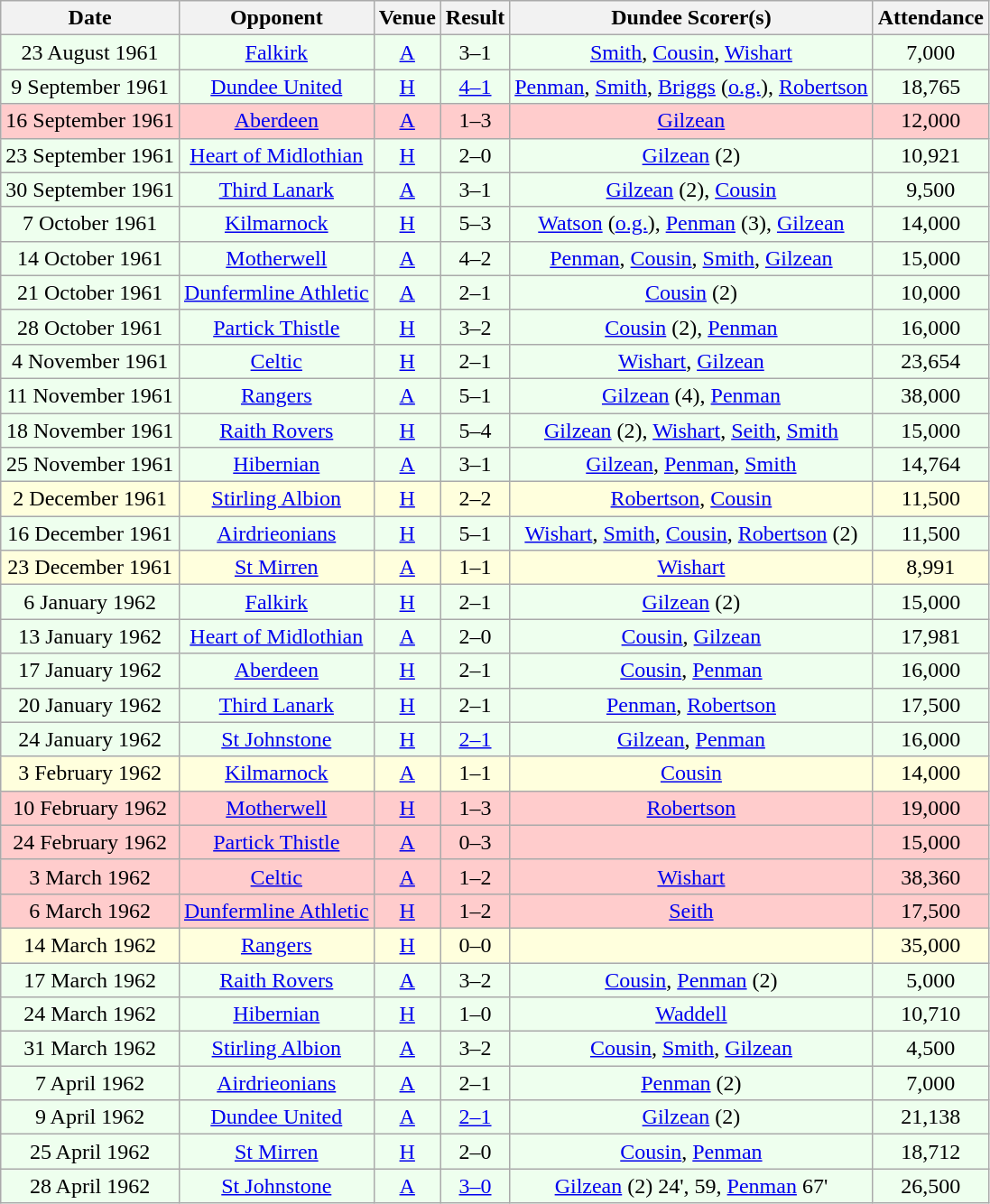<table class="wikitable" style="text-align:center">
<tr>
<th>Date</th>
<th>Opponent</th>
<th>Venue</th>
<th>Result</th>
<th>Dundee Scorer(s)</th>
<th>Attendance</th>
</tr>
<tr bgcolor = "#EEFFEE">
<td>23 August 1961</td>
<td><a href='#'>Falkirk</a></td>
<td><a href='#'>A</a></td>
<td>3–1</td>
<td><a href='#'>Smith</a>, <a href='#'>Cousin</a>, <a href='#'>Wishart</a></td>
<td>7,000</td>
</tr>
<tr bgcolor = "#EEFFEE">
<td>9 September 1961</td>
<td><a href='#'>Dundee United</a></td>
<td><a href='#'>H</a></td>
<td><a href='#'>4–1</a></td>
<td><a href='#'>Penman</a>, <a href='#'>Smith</a>, <a href='#'>Briggs</a> (<a href='#'>o.g.</a>), <a href='#'>Robertson</a></td>
<td>18,765</td>
</tr>
<tr bgcolor = "#FFCCCC">
<td>16 September 1961</td>
<td><a href='#'>Aberdeen</a></td>
<td><a href='#'>A</a></td>
<td>1–3</td>
<td><a href='#'>Gilzean</a></td>
<td>12,000</td>
</tr>
<tr bgcolor = "#EEFFEE">
<td>23 September 1961</td>
<td><a href='#'>Heart of Midlothian</a></td>
<td><a href='#'>H</a></td>
<td>2–0</td>
<td><a href='#'>Gilzean</a> (2)</td>
<td>10,921</td>
</tr>
<tr bgcolor = "#EEFFEE">
<td>30 September 1961</td>
<td><a href='#'>Third Lanark</a></td>
<td><a href='#'>A</a></td>
<td>3–1</td>
<td><a href='#'>Gilzean</a> (2), <a href='#'>Cousin</a></td>
<td>9,500</td>
</tr>
<tr bgcolor = "#EEFFEE">
<td>7 October 1961</td>
<td><a href='#'>Kilmarnock</a></td>
<td><a href='#'>H</a></td>
<td>5–3</td>
<td><a href='#'>Watson</a> (<a href='#'>o.g.</a>), <a href='#'>Penman</a> (3), <a href='#'>Gilzean</a></td>
<td>14,000</td>
</tr>
<tr bgcolor = "#EEFFEE">
<td>14 October 1961</td>
<td><a href='#'>Motherwell</a></td>
<td><a href='#'>A</a></td>
<td>4–2</td>
<td><a href='#'>Penman</a>, <a href='#'>Cousin</a>, <a href='#'>Smith</a>, <a href='#'>Gilzean</a></td>
<td>15,000</td>
</tr>
<tr bgcolor = "#EEFFEE">
<td>21 October 1961</td>
<td><a href='#'>Dunfermline Athletic</a></td>
<td><a href='#'>A</a></td>
<td>2–1</td>
<td><a href='#'>Cousin</a> (2)</td>
<td>10,000</td>
</tr>
<tr bgcolor = "#EEFFEE">
<td>28 October 1961</td>
<td><a href='#'>Partick Thistle</a></td>
<td><a href='#'>H</a></td>
<td>3–2</td>
<td><a href='#'>Cousin</a> (2), <a href='#'>Penman</a></td>
<td>16,000</td>
</tr>
<tr bgcolor = "#EEFFEE">
<td>4 November 1961</td>
<td><a href='#'>Celtic</a></td>
<td><a href='#'>H</a></td>
<td>2–1</td>
<td><a href='#'>Wishart</a>, <a href='#'>Gilzean</a></td>
<td>23,654</td>
</tr>
<tr bgcolor = "#EEFFEE">
<td>11 November 1961</td>
<td><a href='#'>Rangers</a></td>
<td><a href='#'>A</a></td>
<td>5–1</td>
<td><a href='#'>Gilzean</a> (4), <a href='#'>Penman</a></td>
<td>38,000</td>
</tr>
<tr bgcolor = "#EEFFEE">
<td>18 November 1961</td>
<td><a href='#'>Raith Rovers</a></td>
<td><a href='#'>H</a></td>
<td>5–4</td>
<td><a href='#'>Gilzean</a> (2), <a href='#'>Wishart</a>, <a href='#'>Seith</a>, <a href='#'>Smith</a></td>
<td>15,000</td>
</tr>
<tr bgcolor = "#EEFFEE">
<td>25 November 1961</td>
<td><a href='#'>Hibernian</a></td>
<td><a href='#'>A</a></td>
<td>3–1</td>
<td><a href='#'>Gilzean</a>, <a href='#'>Penman</a>, <a href='#'>Smith</a></td>
<td>14,764</td>
</tr>
<tr bgcolor = "#FFFFDD">
<td>2 December 1961</td>
<td><a href='#'>Stirling Albion</a></td>
<td><a href='#'>H</a></td>
<td>2–2</td>
<td><a href='#'>Robertson</a>, <a href='#'>Cousin</a></td>
<td>11,500</td>
</tr>
<tr bgcolor = "#EEFFEE">
<td>16 December 1961</td>
<td><a href='#'>Airdrieonians</a></td>
<td><a href='#'>H</a></td>
<td>5–1</td>
<td><a href='#'>Wishart</a>, <a href='#'>Smith</a>, <a href='#'>Cousin</a>, <a href='#'>Robertson</a> (2)</td>
<td>11,500</td>
</tr>
<tr bgcolor = "#FFFFDD">
<td>23 December 1961</td>
<td><a href='#'>St Mirren</a></td>
<td><a href='#'>A</a></td>
<td>1–1</td>
<td><a href='#'>Wishart</a></td>
<td>8,991</td>
</tr>
<tr bgcolor = "#EEFFEE">
<td>6 January 1962</td>
<td><a href='#'>Falkirk</a></td>
<td><a href='#'>H</a></td>
<td>2–1</td>
<td><a href='#'>Gilzean</a> (2)</td>
<td>15,000</td>
</tr>
<tr bgcolor = "#EEFFEE">
<td>13 January 1962</td>
<td><a href='#'>Heart of Midlothian</a></td>
<td><a href='#'>A</a></td>
<td>2–0</td>
<td><a href='#'>Cousin</a>, <a href='#'>Gilzean</a></td>
<td>17,981</td>
</tr>
<tr bgcolor = "#EEFFEE">
<td>17 January 1962</td>
<td><a href='#'>Aberdeen</a></td>
<td><a href='#'>H</a></td>
<td>2–1</td>
<td><a href='#'>Cousin</a>, <a href='#'>Penman</a></td>
<td>16,000</td>
</tr>
<tr bgcolor = "#EEFFEE">
<td>20 January 1962</td>
<td><a href='#'>Third Lanark</a></td>
<td><a href='#'>H</a></td>
<td>2–1</td>
<td><a href='#'>Penman</a>, <a href='#'>Robertson</a></td>
<td>17,500</td>
</tr>
<tr bgcolor = "#EEFFEE">
<td>24 January 1962</td>
<td><a href='#'>St Johnstone</a></td>
<td><a href='#'>H</a></td>
<td><a href='#'>2–1</a></td>
<td><a href='#'>Gilzean</a>, <a href='#'>Penman</a></td>
<td>16,000</td>
</tr>
<tr bgcolor = "#FFFFDD">
<td>3 February 1962</td>
<td><a href='#'>Kilmarnock</a></td>
<td><a href='#'>A</a></td>
<td>1–1</td>
<td><a href='#'>Cousin</a></td>
<td>14,000</td>
</tr>
<tr bgcolor = "#FFCCCC">
<td>10 February 1962</td>
<td><a href='#'>Motherwell</a></td>
<td><a href='#'>H</a></td>
<td>1–3</td>
<td><a href='#'>Robertson</a></td>
<td>19,000</td>
</tr>
<tr bgcolor = "#FFCCCC">
<td>24 February 1962</td>
<td><a href='#'>Partick Thistle</a></td>
<td><a href='#'>A</a></td>
<td>0–3</td>
<td></td>
<td>15,000</td>
</tr>
<tr bgcolor = "#FFCCCC">
<td>3 March 1962</td>
<td><a href='#'>Celtic</a></td>
<td><a href='#'>A</a></td>
<td>1–2</td>
<td><a href='#'>Wishart</a></td>
<td>38,360</td>
</tr>
<tr bgcolor = "#FFCCCC">
<td>6 March 1962</td>
<td><a href='#'>Dunfermline Athletic</a></td>
<td><a href='#'>H</a></td>
<td>1–2</td>
<td><a href='#'>Seith</a></td>
<td>17,500</td>
</tr>
<tr bgcolor = "#FFFFDD">
<td>14 March 1962</td>
<td><a href='#'>Rangers</a></td>
<td><a href='#'>H</a></td>
<td>0–0</td>
<td></td>
<td>35,000</td>
</tr>
<tr bgcolor = "#EEFFEE">
<td>17 March 1962</td>
<td><a href='#'>Raith Rovers</a></td>
<td><a href='#'>A</a></td>
<td>3–2</td>
<td><a href='#'>Cousin</a>, <a href='#'>Penman</a> (2)</td>
<td>5,000</td>
</tr>
<tr bgcolor = "#EEFFEE">
<td>24 March 1962</td>
<td><a href='#'>Hibernian</a></td>
<td><a href='#'>H</a></td>
<td>1–0</td>
<td><a href='#'>Waddell</a></td>
<td>10,710</td>
</tr>
<tr bgcolor = "#EEFFEE">
<td>31 March 1962</td>
<td><a href='#'>Stirling Albion</a></td>
<td><a href='#'>A</a></td>
<td>3–2</td>
<td><a href='#'>Cousin</a>, <a href='#'>Smith</a>, <a href='#'>Gilzean</a></td>
<td>4,500</td>
</tr>
<tr bgcolor = "#EEFFEE">
<td>7 April 1962</td>
<td><a href='#'>Airdrieonians</a></td>
<td><a href='#'>A</a></td>
<td>2–1</td>
<td><a href='#'>Penman</a> (2)</td>
<td>7,000</td>
</tr>
<tr bgcolor = "#EEFFEE">
<td>9 April 1962</td>
<td><a href='#'>Dundee United</a></td>
<td><a href='#'>A</a></td>
<td><a href='#'>2–1</a></td>
<td><a href='#'>Gilzean</a> (2)</td>
<td>21,138</td>
</tr>
<tr bgcolor = "#EEFFEE">
<td>25 April 1962</td>
<td><a href='#'>St Mirren</a></td>
<td><a href='#'>H</a></td>
<td>2–0</td>
<td><a href='#'>Cousin</a>, <a href='#'>Penman</a></td>
<td>18,712</td>
</tr>
<tr bgcolor = "#EEFFEE">
<td>28 April 1962</td>
<td><a href='#'>St Johnstone</a></td>
<td><a href='#'>A</a></td>
<td><a href='#'>3–0</a></td>
<td><a href='#'>Gilzean</a> (2) 24', 59, <a href='#'>Penman</a> 67'</td>
<td>26,500</td>
</tr>
</table>
